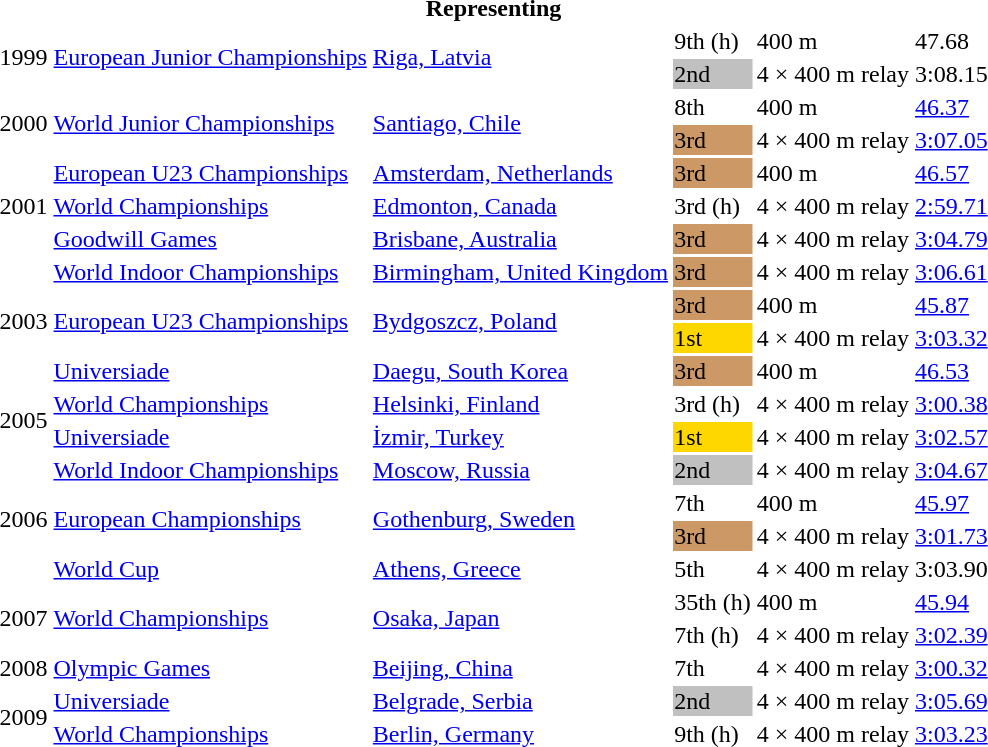<table>
<tr>
<th colspan="6">Representing </th>
</tr>
<tr>
<td rowspan=2>1999</td>
<td rowspan=2><a href='#'>European Junior Championships</a></td>
<td rowspan=2><a href='#'>Riga, Latvia</a></td>
<td>9th (h)</td>
<td>400 m</td>
<td>47.68</td>
</tr>
<tr>
<td bgcolor=silver>2nd</td>
<td>4 × 400 m relay</td>
<td>3:08.15</td>
</tr>
<tr>
<td rowspan=2>2000</td>
<td rowspan=2><a href='#'>World Junior Championships</a></td>
<td rowspan=2><a href='#'>Santiago, Chile</a></td>
<td>8th</td>
<td>400 m</td>
<td><a href='#'>46.37</a></td>
</tr>
<tr>
<td bgcolor="cc9966">3rd</td>
<td>4 × 400 m relay</td>
<td><a href='#'>3:07.05</a></td>
</tr>
<tr>
<td rowspan=3>2001</td>
<td><a href='#'>European U23 Championships</a></td>
<td><a href='#'>Amsterdam, Netherlands</a></td>
<td bgcolor="cc9966">3rd</td>
<td>400 m</td>
<td><a href='#'>46.57</a></td>
</tr>
<tr>
<td><a href='#'>World Championships</a></td>
<td><a href='#'>Edmonton, Canada</a></td>
<td>3rd (h)</td>
<td>4 × 400 m relay</td>
<td><a href='#'>2:59.71</a></td>
</tr>
<tr>
<td><a href='#'>Goodwill Games</a></td>
<td><a href='#'>Brisbane, Australia</a></td>
<td bgcolor="cc9966">3rd</td>
<td>4 × 400 m relay</td>
<td><a href='#'>3:04.79</a></td>
</tr>
<tr>
<td rowspan=4>2003</td>
<td><a href='#'>World Indoor Championships</a></td>
<td><a href='#'>Birmingham, United Kingdom</a></td>
<td bgcolor="cc9966">3rd </td>
<td>4 × 400 m relay</td>
<td><a href='#'>3:06.61</a></td>
</tr>
<tr>
<td rowspan=2><a href='#'>European U23 Championships</a></td>
<td rowspan=2><a href='#'>Bydgoszcz, Poland</a></td>
<td bgcolor="cc9966">3rd</td>
<td>400 m</td>
<td><a href='#'>45.87</a></td>
</tr>
<tr>
<td bgcolor="gold">1st</td>
<td>4 × 400 m relay</td>
<td><a href='#'>3:03.32</a></td>
</tr>
<tr>
<td><a href='#'>Universiade</a></td>
<td><a href='#'>Daegu, South Korea</a></td>
<td bgcolor="cc9966">3rd</td>
<td>400 m</td>
<td><a href='#'>46.53</a></td>
</tr>
<tr>
<td rowspan=2>2005</td>
<td><a href='#'>World Championships</a></td>
<td><a href='#'>Helsinki, Finland</a></td>
<td>3rd (h)</td>
<td>4 × 400 m relay</td>
<td><a href='#'>3:00.38</a></td>
</tr>
<tr>
<td><a href='#'>Universiade</a></td>
<td><a href='#'>İzmir, Turkey</a></td>
<td bgcolor="gold">1st</td>
<td>4 × 400 m relay</td>
<td><a href='#'>3:02.57</a></td>
</tr>
<tr>
<td rowspan=4>2006</td>
<td><a href='#'>World Indoor Championships</a></td>
<td><a href='#'>Moscow, Russia</a></td>
<td bgcolor="silver">2nd</td>
<td>4 × 400 m relay</td>
<td><a href='#'>3:04.67</a></td>
</tr>
<tr>
<td rowspan=2><a href='#'>European Championships</a></td>
<td rowspan=2><a href='#'>Gothenburg, Sweden</a></td>
<td>7th</td>
<td>400 m</td>
<td><a href='#'>45.97</a></td>
</tr>
<tr>
<td bgcolor="cc9966">3rd</td>
<td>4 × 400 m relay</td>
<td><a href='#'>3:01.73</a></td>
</tr>
<tr>
<td><a href='#'>World Cup</a></td>
<td><a href='#'>Athens, Greece</a></td>
<td>5th</td>
<td>4 × 400 m relay</td>
<td>3:03.90</td>
</tr>
<tr>
<td rowspan=2>2007</td>
<td rowspan=2><a href='#'>World Championships</a></td>
<td rowspan=2><a href='#'>Osaka, Japan</a></td>
<td>35th (h)</td>
<td>400 m</td>
<td><a href='#'>45.94</a></td>
</tr>
<tr>
<td>7th (h)</td>
<td>4 × 400 m relay</td>
<td><a href='#'>3:02.39</a></td>
</tr>
<tr>
<td>2008</td>
<td><a href='#'>Olympic Games</a></td>
<td><a href='#'>Beijing, China</a></td>
<td>7th</td>
<td>4 × 400 m relay</td>
<td><a href='#'>3:00.32</a></td>
</tr>
<tr>
<td rowspan=2>2009</td>
<td><a href='#'>Universiade</a></td>
<td><a href='#'>Belgrade, Serbia</a></td>
<td bgcolor="silver">2nd</td>
<td>4 × 400 m relay</td>
<td><a href='#'>3:05.69</a></td>
</tr>
<tr>
<td><a href='#'>World Championships</a></td>
<td><a href='#'>Berlin, Germany</a></td>
<td>9th (h)</td>
<td>4 × 400 m relay</td>
<td><a href='#'>3:03.23</a></td>
</tr>
</table>
